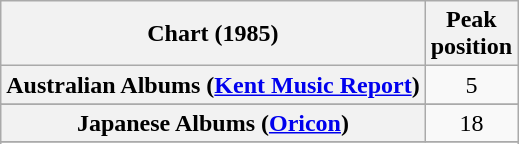<table class="wikitable sortable plainrowheaders" style="text-align:center">
<tr>
<th scope="col">Chart (1985)</th>
<th scope="col">Peak<br>position</th>
</tr>
<tr>
<th scope="row">Australian Albums (<a href='#'>Kent Music Report</a>)</th>
<td>5</td>
</tr>
<tr>
</tr>
<tr>
</tr>
<tr>
</tr>
<tr>
</tr>
<tr>
<th scope="row">Japanese Albums (<a href='#'>Oricon</a>)</th>
<td>18</td>
</tr>
<tr>
</tr>
<tr>
</tr>
<tr>
</tr>
<tr>
</tr>
</table>
